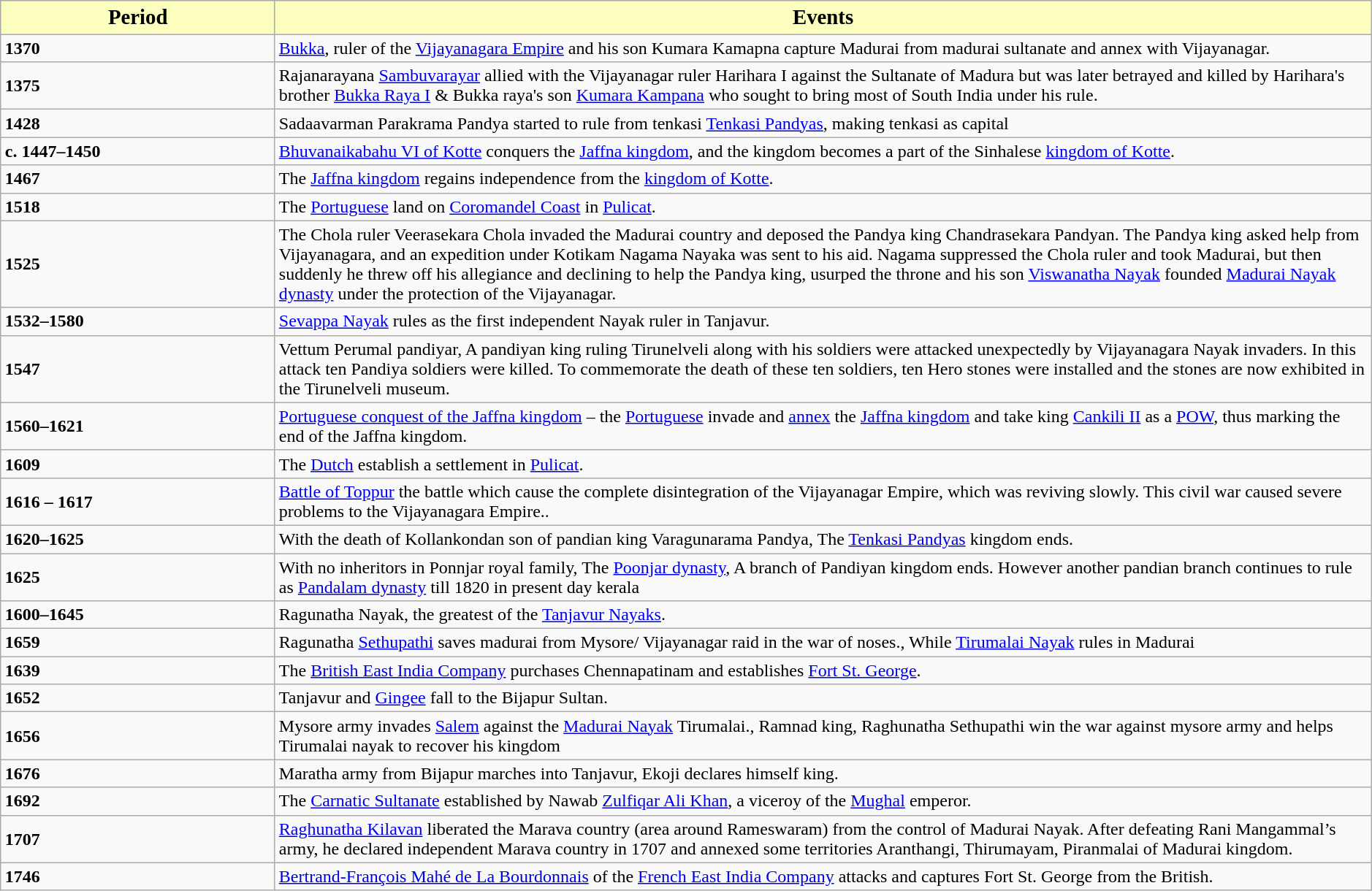<table class="wikitable" style="text-align:left; margin: auto; width:99%">
<tr>
<th scope="row" style="width: 20%; text-align:center; font-size:120%; background:#fcfebe; color:#000000;">Period</th>
<th scope="row" style="text-align:center; font-size:120%; background:#fcfebe; color:#000000;">Events</th>
</tr>
<tr>
<td><strong>1370</strong></td>
<td><a href='#'>Bukka</a>, ruler of the <a href='#'>Vijayanagara Empire</a> and his son Kumara Kamapna capture Madurai from madurai sultanate and annex with Vijayanagar.</td>
</tr>
<tr>
<td><strong>1375</strong></td>
<td>Rajanarayana <a href='#'>Sambuvarayar</a> allied with the Vijayanagar ruler Harihara I against the Sultanate of Madura but was later betrayed and killed by Harihara's brother <a href='#'>Bukka Raya I</a> & Bukka raya's son <a href='#'>Kumara Kampana</a> who sought to bring most of South India under his rule.</td>
</tr>
<tr>
<td><strong>1428</strong></td>
<td>Sadaavarman Parakrama Pandya started to rule from tenkasi <a href='#'>Tenkasi Pandyas</a>, making tenkasi as capital</td>
</tr>
<tr>
<td><strong>c. 1447–1450</strong></td>
<td><a href='#'>Bhuvanaikabahu VI of Kotte</a> conquers the <a href='#'>Jaffna kingdom</a>, and the kingdom becomes a part of the Sinhalese <a href='#'>kingdom of Kotte</a>.</td>
</tr>
<tr>
<td><strong>1467</strong></td>
<td>The <a href='#'>Jaffna kingdom</a> regains independence from the <a href='#'>kingdom of Kotte</a>.</td>
</tr>
<tr>
<td><strong>1518</strong></td>
<td>The <a href='#'>Portuguese</a> land on <a href='#'>Coromandel Coast</a> in <a href='#'>Pulicat</a>.</td>
</tr>
<tr>
<td><strong>1525</strong></td>
<td>The Chola ruler Veerasekara Chola invaded the Madurai country and deposed the Pandya king Chandrasekara Pandyan. The Pandya king asked help from Vijayanagara, and an expedition under Kotikam Nagama Nayaka was sent to his aid. Nagama suppressed the Chola ruler and took Madurai, but then suddenly he threw off his allegiance and declining to help the Pandya king, usurped the throne and his son <a href='#'>Viswanatha Nayak</a> founded <a href='#'>Madurai Nayak dynasty</a> under the protection of the Vijayanagar.</td>
</tr>
<tr>
<td><strong>1532–1580</strong></td>
<td><a href='#'>Sevappa Nayak</a> rules as the first independent Nayak ruler in Tanjavur.</td>
</tr>
<tr>
<td><strong>1547</strong></td>
<td>Vettum Perumal pandiyar, A pandiyan king ruling Tirunelveli along with his soldiers were attacked unexpectedly by Vijayanagara Nayak invaders. In this attack ten Pandiya soldiers were killed. To commemorate the death of these ten soldiers, ten Hero stones were installed and the stones are now exhibited in the Tirunelveli museum.</td>
</tr>
<tr>
<td><strong>1560–1621</strong></td>
<td><a href='#'>Portuguese conquest of the Jaffna kingdom</a> – the <a href='#'>Portuguese</a> invade and <a href='#'>annex</a> the <a href='#'>Jaffna kingdom</a> and take king <a href='#'>Cankili II</a> as a <a href='#'>POW</a>, thus marking the end of the Jaffna kingdom.</td>
</tr>
<tr>
<td><strong>1609</strong></td>
<td>The <a href='#'>Dutch</a> establish a settlement in <a href='#'>Pulicat</a>.</td>
</tr>
<tr>
<td><strong>	1616 – 1617</strong></td>
<td><a href='#'>Battle of Toppur</a> the battle which cause the complete disintegration of the Vijayanagar Empire, which was reviving slowly. This civil war caused severe problems to the Vijayanagara Empire..</td>
</tr>
<tr>
<td><strong>1620–1625</strong></td>
<td>With the death of Kollankondan son of pandian king Varagunarama Pandya, The <a href='#'>Tenkasi Pandyas</a> kingdom ends.</td>
</tr>
<tr>
<td><strong>1625</strong></td>
<td>With no inheritors in Ponnjar royal family, The <a href='#'>Poonjar dynasty</a>, A branch of Pandiyan kingdom ends. However another pandian branch continues to rule as <a href='#'>Pandalam dynasty</a> till 1820 in present day kerala</td>
</tr>
<tr>
<td><strong>1600–1645</strong></td>
<td>Ragunatha Nayak, the greatest of the <a href='#'>Tanjavur Nayaks</a>.</td>
</tr>
<tr>
<td><strong>1659</strong></td>
<td>Ragunatha <a href='#'>Sethupathi</a> saves madurai from Mysore/ Vijayanagar raid in the war of noses., While <a href='#'>Tirumalai Nayak</a> rules in Madurai</td>
</tr>
<tr>
<td><strong>1639</strong></td>
<td>The <a href='#'>British East India Company</a> purchases Chennapatinam and establishes <a href='#'>Fort St. George</a>.</td>
</tr>
<tr>
<td><strong>1652</strong></td>
<td>Tanjavur and <a href='#'>Gingee</a> fall to the Bijapur Sultan.</td>
</tr>
<tr>
<td><strong>1656</strong></td>
<td>Mysore army invades <a href='#'>Salem</a> against the <a href='#'>Madurai Nayak</a> Tirumalai., Ramnad king,  Raghunatha Sethupathi win the war against mysore army and helps Tirumalai nayak to recover his kingdom</td>
</tr>
<tr>
<td><strong>1676</strong></td>
<td>Maratha army from Bijapur marches into Tanjavur, Ekoji declares himself king.</td>
</tr>
<tr>
<td><strong>1692</strong></td>
<td>The <a href='#'>Carnatic Sultanate</a> established by Nawab <a href='#'>Zulfiqar Ali Khan</a>, a viceroy of the <a href='#'>Mughal</a> emperor.</td>
</tr>
<tr>
<td><strong>1707</strong></td>
<td><a href='#'>Raghunatha Kilavan</a> liberated the Marava country (area around Rameswaram) from the control of Madurai Nayak. After defeating Rani Mangammal’s army, he declared independent Marava country in 1707 and annexed some territories Aranthangi, Thirumayam, Piranmalai of Madurai kingdom.</td>
</tr>
<tr>
<td><strong>1746</strong></td>
<td><a href='#'>Bertrand-François Mahé de La Bourdonnais</a> of the <a href='#'>French East India Company</a> attacks and captures Fort St. George from the British.</td>
</tr>
</table>
